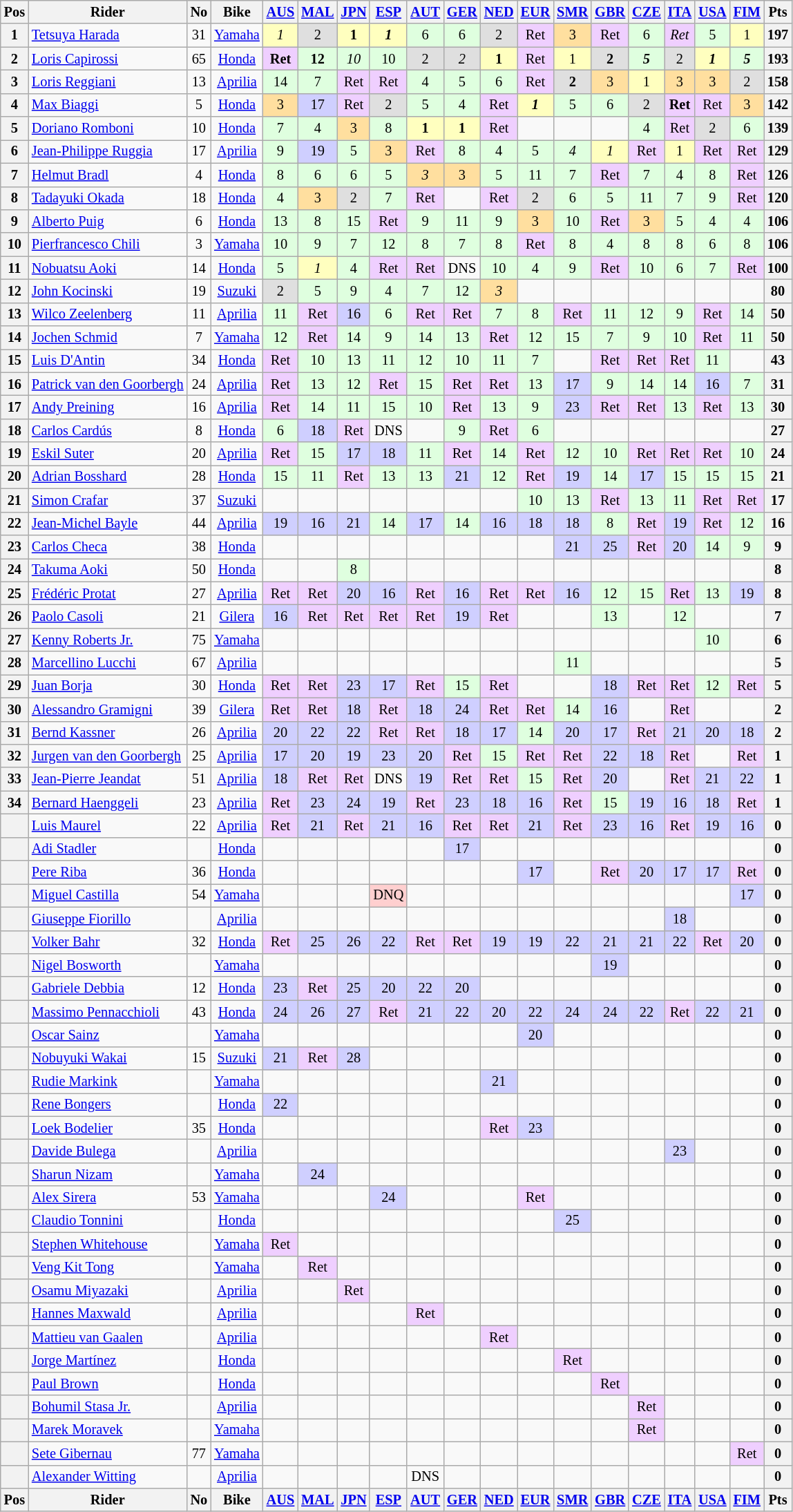<table class="wikitable" style="font-size: 85%; text-align:center">
<tr>
<th>Pos</th>
<th>Rider</th>
<th>No</th>
<th>Bike</th>
<th><a href='#'>AUS</a><br></th>
<th><a href='#'>MAL</a><br></th>
<th><a href='#'>JPN</a><br></th>
<th><a href='#'>ESP</a><br></th>
<th><a href='#'>AUT</a><br></th>
<th><a href='#'>GER</a><br></th>
<th><a href='#'>NED</a><br></th>
<th><a href='#'>EUR</a><br></th>
<th><a href='#'>SMR</a><br></th>
<th><a href='#'>GBR</a><br></th>
<th><a href='#'>CZE</a><br></th>
<th><a href='#'>ITA</a><br></th>
<th><a href='#'>USA</a><br></th>
<th><a href='#'>FIM</a><br></th>
<th>Pts</th>
</tr>
<tr>
<th>1</th>
<td align=left> <a href='#'>Tetsuya Harada</a></td>
<td>31</td>
<td><a href='#'>Yamaha</a></td>
<td style="background:#ffffbf;"><em>1</em></td>
<td style="background:#dfdfdf;">2</td>
<td style="background:#ffffbf;"><strong>1</strong></td>
<td style="background:#ffffbf;"><strong><em>1</em></strong></td>
<td style="background:#dfffdf;">6</td>
<td style="background:#dfffdf;">6</td>
<td style="background:#dfdfdf;">2</td>
<td style="background:#efcfff;">Ret</td>
<td style="background:#ffdf9f;">3</td>
<td style="background:#efcfff;">Ret</td>
<td style="background:#dfffdf;">6</td>
<td style="background:#efcfff;"><em>Ret</em></td>
<td style="background:#dfffdf;">5</td>
<td style="background:#ffffbf;">1</td>
<th>197</th>
</tr>
<tr>
<th>2</th>
<td align=left> <a href='#'>Loris Capirossi</a></td>
<td>65</td>
<td><a href='#'>Honda</a></td>
<td style="background:#efcfff;"><strong>Ret</strong></td>
<td style="background:#dfffdf;"><strong>12</strong></td>
<td style="background:#dfffdf;"><em>10</em></td>
<td style="background:#dfffdf;">10</td>
<td style="background:#dfdfdf;">2</td>
<td style="background:#dfdfdf;"><em>2</em></td>
<td style="background:#ffffbf;"><strong>1</strong></td>
<td style="background:#efcfff;">Ret</td>
<td style="background:#ffffbf;">1</td>
<td style="background:#dfdfdf;"><strong>2</strong></td>
<td style="background:#dfffdf;"><strong><em>5</em></strong></td>
<td style="background:#dfdfdf;">2</td>
<td style="background:#ffffbf;"><strong><em>1</em></strong></td>
<td style="background:#dfffdf;"><strong><em>5</em></strong></td>
<th>193</th>
</tr>
<tr>
<th>3</th>
<td align=left> <a href='#'>Loris Reggiani</a></td>
<td>13</td>
<td><a href='#'>Aprilia</a></td>
<td style="background:#dfffdf;">14</td>
<td style="background:#dfffdf;">7</td>
<td style="background:#efcfff;">Ret</td>
<td style="background:#efcfff;">Ret</td>
<td style="background:#dfffdf;">4</td>
<td style="background:#dfffdf;">5</td>
<td style="background:#dfffdf;">6</td>
<td style="background:#efcfff;">Ret</td>
<td style="background:#dfdfdf;"><strong>2</strong></td>
<td style="background:#ffdf9f;">3</td>
<td style="background:#ffffbf;">1</td>
<td style="background:#ffdf9f;">3</td>
<td style="background:#ffdf9f;">3</td>
<td style="background:#dfdfdf;">2</td>
<th>158</th>
</tr>
<tr>
<th>4</th>
<td align=left> <a href='#'>Max Biaggi</a></td>
<td>5</td>
<td><a href='#'>Honda</a></td>
<td style="background:#ffdf9f;">3</td>
<td style="background:#cfcfff;">17</td>
<td style="background:#efcfff;">Ret</td>
<td style="background:#dfdfdf;">2</td>
<td style="background:#dfffdf;">5</td>
<td style="background:#dfffdf;">4</td>
<td style="background:#efcfff;">Ret</td>
<td style="background:#ffffbf;"><strong><em>1</em></strong></td>
<td style="background:#dfffdf;">5</td>
<td style="background:#dfffdf;">6</td>
<td style="background:#dfdfdf;">2</td>
<td style="background:#efcfff;"><strong>Ret</strong></td>
<td style="background:#efcfff;">Ret</td>
<td style="background:#ffdf9f;">3</td>
<th>142</th>
</tr>
<tr>
<th>5</th>
<td align=left> <a href='#'>Doriano Romboni</a></td>
<td>10</td>
<td><a href='#'>Honda</a></td>
<td style="background:#dfffdf;">7</td>
<td style="background:#dfffdf;">4</td>
<td style="background:#ffdf9f;">3</td>
<td style="background:#dfffdf;">8</td>
<td style="background:#ffffbf;"><strong>1</strong></td>
<td style="background:#ffffbf;"><strong>1</strong></td>
<td style="background:#efcfff;">Ret</td>
<td></td>
<td></td>
<td></td>
<td style="background:#dfffdf;">4</td>
<td style="background:#efcfff;">Ret</td>
<td style="background:#dfdfdf;">2</td>
<td style="background:#dfffdf;">6</td>
<th>139</th>
</tr>
<tr>
<th>6</th>
<td align=left> <a href='#'>Jean-Philippe Ruggia</a></td>
<td>17</td>
<td><a href='#'>Aprilia</a></td>
<td style="background:#dfffdf;">9</td>
<td style="background:#cfcfff;">19</td>
<td style="background:#dfffdf;">5</td>
<td style="background:#ffdf9f;">3</td>
<td style="background:#efcfff;">Ret</td>
<td style="background:#dfffdf;">8</td>
<td style="background:#dfffdf;">4</td>
<td style="background:#dfffdf;">5</td>
<td style="background:#dfffdf;"><em>4</em></td>
<td style="background:#ffffbf;"><em>1</em></td>
<td style="background:#efcfff;">Ret</td>
<td style="background:#ffffbf;">1</td>
<td style="background:#efcfff;">Ret</td>
<td style="background:#efcfff;">Ret</td>
<th>129</th>
</tr>
<tr>
<th>7</th>
<td align=left> <a href='#'>Helmut Bradl</a></td>
<td>4</td>
<td><a href='#'>Honda</a></td>
<td style="background:#dfffdf;">8</td>
<td style="background:#dfffdf;">6</td>
<td style="background:#dfffdf;">6</td>
<td style="background:#dfffdf;">5</td>
<td style="background:#ffdf9f;"><em>3</em></td>
<td style="background:#ffdf9f;">3</td>
<td style="background:#dfffdf;">5</td>
<td style="background:#dfffdf;">11</td>
<td style="background:#dfffdf;">7</td>
<td style="background:#efcfff;">Ret</td>
<td style="background:#dfffdf;">7</td>
<td style="background:#dfffdf;">4</td>
<td style="background:#dfffdf;">8</td>
<td style="background:#efcfff;">Ret</td>
<th>126</th>
</tr>
<tr>
<th>8</th>
<td align=left> <a href='#'>Tadayuki Okada</a></td>
<td>18</td>
<td><a href='#'>Honda</a></td>
<td style="background:#dfffdf;">4</td>
<td style="background:#ffdf9f;">3</td>
<td style="background:#dfdfdf;">2</td>
<td style="background:#dfffdf;">7</td>
<td style="background:#efcfff;">Ret</td>
<td></td>
<td style="background:#efcfff;">Ret</td>
<td style="background:#dfdfdf;">2</td>
<td style="background:#dfffdf;">6</td>
<td style="background:#dfffdf;">5</td>
<td style="background:#dfffdf;">11</td>
<td style="background:#dfffdf;">7</td>
<td style="background:#dfffdf;">9</td>
<td style="background:#efcfff;">Ret</td>
<th>120</th>
</tr>
<tr>
<th>9</th>
<td align=left> <a href='#'>Alberto Puig</a></td>
<td>6</td>
<td><a href='#'>Honda</a></td>
<td style="background:#dfffdf;">13</td>
<td style="background:#dfffdf;">8</td>
<td style="background:#dfffdf;">15</td>
<td style="background:#efcfff;">Ret</td>
<td style="background:#dfffdf;">9</td>
<td style="background:#dfffdf;">11</td>
<td style="background:#dfffdf;">9</td>
<td style="background:#ffdf9f;">3</td>
<td style="background:#dfffdf;">10</td>
<td style="background:#efcfff;">Ret</td>
<td style="background:#ffdf9f;">3</td>
<td style="background:#dfffdf;">5</td>
<td style="background:#dfffdf;">4</td>
<td style="background:#dfffdf;">4</td>
<th>106</th>
</tr>
<tr>
<th>10</th>
<td align=left> <a href='#'>Pierfrancesco Chili</a></td>
<td>3</td>
<td><a href='#'>Yamaha</a></td>
<td style="background:#dfffdf;">10</td>
<td style="background:#dfffdf;">9</td>
<td style="background:#dfffdf;">7</td>
<td style="background:#dfffdf;">12</td>
<td style="background:#dfffdf;">8</td>
<td style="background:#dfffdf;">7</td>
<td style="background:#dfffdf;">8</td>
<td style="background:#efcfff;">Ret</td>
<td style="background:#dfffdf;">8</td>
<td style="background:#dfffdf;">4</td>
<td style="background:#dfffdf;">8</td>
<td style="background:#dfffdf;">8</td>
<td style="background:#dfffdf;">6</td>
<td style="background:#dfffdf;">8</td>
<th>106</th>
</tr>
<tr>
<th>11</th>
<td align=left> <a href='#'>Nobuatsu Aoki</a></td>
<td>14</td>
<td><a href='#'>Honda</a></td>
<td style="background:#dfffdf;">5</td>
<td style="background:#ffffbf;"><em>1</em></td>
<td style="background:#dfffdf;">4</td>
<td style="background:#efcfff;">Ret</td>
<td style="background:#efcfff;">Ret</td>
<td>DNS</td>
<td style="background:#dfffdf;">10</td>
<td style="background:#dfffdf;">4</td>
<td style="background:#dfffdf;">9</td>
<td style="background:#efcfff;">Ret</td>
<td style="background:#dfffdf;">10</td>
<td style="background:#dfffdf;">6</td>
<td style="background:#dfffdf;">7</td>
<td style="background:#efcfff;">Ret</td>
<th>100</th>
</tr>
<tr>
<th>12</th>
<td align=left> <a href='#'>John Kocinski</a></td>
<td>19</td>
<td><a href='#'>Suzuki</a></td>
<td style="background:#dfdfdf;">2</td>
<td style="background:#dfffdf;">5</td>
<td style="background:#dfffdf;">9</td>
<td style="background:#dfffdf;">4</td>
<td style="background:#dfffdf;">7</td>
<td style="background:#dfffdf;">12</td>
<td style="background:#ffdf9f;"><em>3</em></td>
<td></td>
<td></td>
<td></td>
<td></td>
<td></td>
<td></td>
<td></td>
<th>80</th>
</tr>
<tr>
<th>13</th>
<td align=left> <a href='#'>Wilco Zeelenberg</a></td>
<td>11</td>
<td><a href='#'>Aprilia</a></td>
<td style="background:#dfffdf;">11</td>
<td style="background:#efcfff;">Ret</td>
<td style="background:#cfcfff;">16</td>
<td style="background:#dfffdf;">6</td>
<td style="background:#efcfff;">Ret</td>
<td style="background:#efcfff;">Ret</td>
<td style="background:#dfffdf;">7</td>
<td style="background:#dfffdf;">8</td>
<td style="background:#efcfff;">Ret</td>
<td style="background:#dfffdf;">11</td>
<td style="background:#dfffdf;">12</td>
<td style="background:#dfffdf;">9</td>
<td style="background:#efcfff;">Ret</td>
<td style="background:#dfffdf;">14</td>
<th>50</th>
</tr>
<tr>
<th>14</th>
<td align=left> <a href='#'>Jochen Schmid</a></td>
<td>7</td>
<td><a href='#'>Yamaha</a></td>
<td style="background:#dfffdf;">12</td>
<td style="background:#efcfff;">Ret</td>
<td style="background:#dfffdf;">14</td>
<td style="background:#dfffdf;">9</td>
<td style="background:#dfffdf;">14</td>
<td style="background:#dfffdf;">13</td>
<td style="background:#efcfff;">Ret</td>
<td style="background:#dfffdf;">12</td>
<td style="background:#dfffdf;">15</td>
<td style="background:#dfffdf;">7</td>
<td style="background:#dfffdf;">9</td>
<td style="background:#dfffdf;">10</td>
<td style="background:#efcfff;">Ret</td>
<td style="background:#dfffdf;">11</td>
<th>50</th>
</tr>
<tr>
<th>15</th>
<td align=left> <a href='#'>Luis D'Antin</a></td>
<td>34</td>
<td><a href='#'>Honda</a></td>
<td style="background:#efcfff;">Ret</td>
<td style="background:#dfffdf;">10</td>
<td style="background:#dfffdf;">13</td>
<td style="background:#dfffdf;">11</td>
<td style="background:#dfffdf;">12</td>
<td style="background:#dfffdf;">10</td>
<td style="background:#dfffdf;">11</td>
<td style="background:#dfffdf;">7</td>
<td></td>
<td style="background:#efcfff;">Ret</td>
<td style="background:#efcfff;">Ret</td>
<td style="background:#efcfff;">Ret</td>
<td style="background:#dfffdf;">11</td>
<td></td>
<th>43</th>
</tr>
<tr>
<th>16</th>
<td align=left> <a href='#'>Patrick van den Goorbergh</a></td>
<td>24</td>
<td><a href='#'>Aprilia</a></td>
<td style="background:#efcfff;">Ret</td>
<td style="background:#dfffdf;">13</td>
<td style="background:#dfffdf;">12</td>
<td style="background:#efcfff;">Ret</td>
<td style="background:#dfffdf;">15</td>
<td style="background:#efcfff;">Ret</td>
<td style="background:#efcfff;">Ret</td>
<td style="background:#dfffdf;">13</td>
<td style="background:#cfcfff;">17</td>
<td style="background:#dfffdf;">9</td>
<td style="background:#dfffdf;">14</td>
<td style="background:#dfffdf;">14</td>
<td style="background:#cfcfff;">16</td>
<td style="background:#dfffdf;">7</td>
<th>31</th>
</tr>
<tr>
<th>17</th>
<td align=left> <a href='#'>Andy Preining</a></td>
<td>16</td>
<td><a href='#'>Aprilia</a></td>
<td style="background:#efcfff;">Ret</td>
<td style="background:#dfffdf;">14</td>
<td style="background:#dfffdf;">11</td>
<td style="background:#dfffdf;">15</td>
<td style="background:#dfffdf;">10</td>
<td style="background:#efcfff;">Ret</td>
<td style="background:#dfffdf;">13</td>
<td style="background:#dfffdf;">9</td>
<td style="background:#cfcfff;">23</td>
<td style="background:#efcfff;">Ret</td>
<td style="background:#efcfff;">Ret</td>
<td style="background:#dfffdf;">13</td>
<td style="background:#efcfff;">Ret</td>
<td style="background:#dfffdf;">13</td>
<th>30</th>
</tr>
<tr>
<th>18</th>
<td align=left> <a href='#'>Carlos Cardús</a></td>
<td>8</td>
<td><a href='#'>Honda</a></td>
<td style="background:#dfffdf;">6</td>
<td style="background:#cfcfff;">18</td>
<td style="background:#efcfff;">Ret</td>
<td>DNS</td>
<td></td>
<td style="background:#dfffdf;">9</td>
<td style="background:#efcfff;">Ret</td>
<td style="background:#dfffdf;">6</td>
<td></td>
<td></td>
<td></td>
<td></td>
<td></td>
<td></td>
<th>27</th>
</tr>
<tr>
<th>19</th>
<td align=left> <a href='#'>Eskil Suter</a></td>
<td>20</td>
<td><a href='#'>Aprilia</a></td>
<td style="background:#efcfff;">Ret</td>
<td style="background:#dfffdf;">15</td>
<td style="background:#cfcfff;">17</td>
<td style="background:#cfcfff;">18</td>
<td style="background:#dfffdf;">11</td>
<td style="background:#efcfff;">Ret</td>
<td style="background:#dfffdf;">14</td>
<td style="background:#efcfff;">Ret</td>
<td style="background:#dfffdf;">12</td>
<td style="background:#dfffdf;">10</td>
<td style="background:#efcfff;">Ret</td>
<td style="background:#efcfff;">Ret</td>
<td style="background:#efcfff;">Ret</td>
<td style="background:#dfffdf;">10</td>
<th>24</th>
</tr>
<tr>
<th>20</th>
<td align=left> <a href='#'>Adrian Bosshard</a></td>
<td>28</td>
<td><a href='#'>Honda</a></td>
<td style="background:#dfffdf;">15</td>
<td style="background:#dfffdf;">11</td>
<td style="background:#efcfff;">Ret</td>
<td style="background:#dfffdf;">13</td>
<td style="background:#dfffdf;">13</td>
<td style="background:#cfcfff;">21</td>
<td style="background:#dfffdf;">12</td>
<td style="background:#efcfff;">Ret</td>
<td style="background:#cfcfff;">19</td>
<td style="background:#dfffdf;">14</td>
<td style="background:#cfcfff;">17</td>
<td style="background:#dfffdf;">15</td>
<td style="background:#dfffdf;">15</td>
<td style="background:#dfffdf;">15</td>
<th>21</th>
</tr>
<tr>
<th>21</th>
<td align=left> <a href='#'>Simon Crafar</a></td>
<td>37</td>
<td><a href='#'>Suzuki</a></td>
<td></td>
<td></td>
<td></td>
<td></td>
<td></td>
<td></td>
<td></td>
<td style="background:#dfffdf;">10</td>
<td style="background:#dfffdf;">13</td>
<td style="background:#efcfff;">Ret</td>
<td style="background:#dfffdf;">13</td>
<td style="background:#dfffdf;">11</td>
<td style="background:#efcfff;">Ret</td>
<td style="background:#efcfff;">Ret</td>
<th>17</th>
</tr>
<tr>
<th>22</th>
<td align=left> <a href='#'>Jean-Michel Bayle</a></td>
<td>44</td>
<td><a href='#'>Aprilia</a></td>
<td style="background:#cfcfff;">19</td>
<td style="background:#cfcfff;">16</td>
<td style="background:#cfcfff;">21</td>
<td style="background:#dfffdf;">14</td>
<td style="background:#cfcfff;">17</td>
<td style="background:#dfffdf;">14</td>
<td style="background:#cfcfff;">16</td>
<td style="background:#cfcfff;">18</td>
<td style="background:#cfcfff;">18</td>
<td style="background:#dfffdf;">8</td>
<td style="background:#efcfff;">Ret</td>
<td style="background:#cfcfff;">19</td>
<td style="background:#efcfff;">Ret</td>
<td style="background:#dfffdf;">12</td>
<th>16</th>
</tr>
<tr>
<th>23</th>
<td align=left> <a href='#'>Carlos Checa</a></td>
<td>38</td>
<td><a href='#'>Honda</a></td>
<td></td>
<td></td>
<td></td>
<td></td>
<td></td>
<td></td>
<td></td>
<td></td>
<td style="background:#cfcfff;">21</td>
<td style="background:#cfcfff;">25</td>
<td style="background:#efcfff;">Ret</td>
<td style="background:#cfcfff;">20</td>
<td style="background:#dfffdf;">14</td>
<td style="background:#dfffdf;">9</td>
<th>9</th>
</tr>
<tr>
<th>24</th>
<td align=left> <a href='#'>Takuma Aoki</a></td>
<td>50</td>
<td><a href='#'>Honda</a></td>
<td></td>
<td></td>
<td style="background:#dfffdf;">8</td>
<td></td>
<td></td>
<td></td>
<td></td>
<td></td>
<td></td>
<td></td>
<td></td>
<td></td>
<td></td>
<td></td>
<th>8</th>
</tr>
<tr>
<th>25</th>
<td align=left> <a href='#'>Frédéric Protat</a></td>
<td>27</td>
<td><a href='#'>Aprilia</a></td>
<td style="background:#efcfff;">Ret</td>
<td style="background:#efcfff;">Ret</td>
<td style="background:#cfcfff;">20</td>
<td style="background:#cfcfff;">16</td>
<td style="background:#efcfff;">Ret</td>
<td style="background:#cfcfff;">16</td>
<td style="background:#efcfff;">Ret</td>
<td style="background:#efcfff;">Ret</td>
<td style="background:#cfcfff;">16</td>
<td style="background:#dfffdf;">12</td>
<td style="background:#dfffdf;">15</td>
<td style="background:#efcfff;">Ret</td>
<td style="background:#dfffdf;">13</td>
<td style="background:#cfcfff;">19</td>
<th>8</th>
</tr>
<tr>
<th>26</th>
<td align=left> <a href='#'>Paolo Casoli</a></td>
<td>21</td>
<td><a href='#'>Gilera</a></td>
<td style="background:#cfcfff;">16</td>
<td style="background:#efcfff;">Ret</td>
<td style="background:#efcfff;">Ret</td>
<td style="background:#efcfff;">Ret</td>
<td style="background:#efcfff;">Ret</td>
<td style="background:#cfcfff;">19</td>
<td style="background:#efcfff;">Ret</td>
<td></td>
<td></td>
<td style="background:#dfffdf;">13</td>
<td></td>
<td style="background:#dfffdf;">12</td>
<td></td>
<td></td>
<th>7</th>
</tr>
<tr>
<th>27</th>
<td align=left> <a href='#'>Kenny Roberts Jr.</a></td>
<td>75</td>
<td><a href='#'>Yamaha</a></td>
<td></td>
<td></td>
<td></td>
<td></td>
<td></td>
<td></td>
<td></td>
<td></td>
<td></td>
<td></td>
<td></td>
<td></td>
<td style="background:#dfffdf;">10</td>
<td></td>
<th>6</th>
</tr>
<tr>
<th>28</th>
<td align=left> <a href='#'>Marcellino Lucchi</a></td>
<td>67</td>
<td><a href='#'>Aprilia</a></td>
<td></td>
<td></td>
<td></td>
<td></td>
<td></td>
<td></td>
<td></td>
<td></td>
<td style="background:#dfffdf;">11</td>
<td></td>
<td></td>
<td></td>
<td></td>
<td></td>
<th>5</th>
</tr>
<tr>
<th>29</th>
<td align=left> <a href='#'>Juan Borja</a></td>
<td>30</td>
<td><a href='#'>Honda</a></td>
<td style="background:#efcfff;">Ret</td>
<td style="background:#efcfff;">Ret</td>
<td style="background:#cfcfff;">23</td>
<td style="background:#cfcfff;">17</td>
<td style="background:#efcfff;">Ret</td>
<td style="background:#dfffdf;">15</td>
<td style="background:#efcfff;">Ret</td>
<td></td>
<td></td>
<td style="background:#cfcfff;">18</td>
<td style="background:#efcfff;">Ret</td>
<td style="background:#efcfff;">Ret</td>
<td style="background:#dfffdf;">12</td>
<td style="background:#efcfff;">Ret</td>
<th>5</th>
</tr>
<tr>
<th>30</th>
<td align=left> <a href='#'>Alessandro Gramigni</a></td>
<td>39</td>
<td><a href='#'>Gilera</a></td>
<td style="background:#efcfff;">Ret</td>
<td style="background:#efcfff;">Ret</td>
<td style="background:#cfcfff;">18</td>
<td style="background:#efcfff;">Ret</td>
<td style="background:#cfcfff;">18</td>
<td style="background:#cfcfff;">24</td>
<td style="background:#efcfff;">Ret</td>
<td style="background:#efcfff;">Ret</td>
<td style="background:#dfffdf;">14</td>
<td style="background:#cfcfff;">16</td>
<td></td>
<td style="background:#efcfff;">Ret</td>
<td></td>
<td></td>
<th>2</th>
</tr>
<tr>
<th>31</th>
<td align=left> <a href='#'>Bernd Kassner</a></td>
<td>26</td>
<td><a href='#'>Aprilia</a></td>
<td style="background:#cfcfff;">20</td>
<td style="background:#cfcfff;">22</td>
<td style="background:#cfcfff;">22</td>
<td style="background:#efcfff;">Ret</td>
<td style="background:#efcfff;">Ret</td>
<td style="background:#cfcfff;">18</td>
<td style="background:#cfcfff;">17</td>
<td style="background:#dfffdf;">14</td>
<td style="background:#cfcfff;">20</td>
<td style="background:#cfcfff;">17</td>
<td style="background:#efcfff;">Ret</td>
<td style="background:#cfcfff;">21</td>
<td style="background:#cfcfff;">20</td>
<td style="background:#cfcfff;">18</td>
<th>2</th>
</tr>
<tr>
<th>32</th>
<td align=left> <a href='#'>Jurgen van den Goorbergh</a></td>
<td>25</td>
<td><a href='#'>Aprilia</a></td>
<td style="background:#cfcfff;">17</td>
<td style="background:#cfcfff;">20</td>
<td style="background:#cfcfff;">19</td>
<td style="background:#cfcfff;">23</td>
<td style="background:#cfcfff;">20</td>
<td style="background:#efcfff;">Ret</td>
<td style="background:#dfffdf;">15</td>
<td style="background:#efcfff;">Ret</td>
<td style="background:#efcfff;">Ret</td>
<td style="background:#cfcfff;">22</td>
<td style="background:#cfcfff;">18</td>
<td style="background:#efcfff;">Ret</td>
<td></td>
<td style="background:#efcfff;">Ret</td>
<th>1</th>
</tr>
<tr>
<th>33</th>
<td align=left> <a href='#'>Jean-Pierre Jeandat</a></td>
<td>51</td>
<td><a href='#'>Aprilia</a></td>
<td style="background:#cfcfff;">18</td>
<td style="background:#efcfff;">Ret</td>
<td style="background:#efcfff;">Ret</td>
<td>DNS</td>
<td style="background:#cfcfff;">19</td>
<td style="background:#efcfff;">Ret</td>
<td style="background:#efcfff;">Ret</td>
<td style="background:#dfffdf;">15</td>
<td style="background:#efcfff;">Ret</td>
<td style="background:#cfcfff;">20</td>
<td></td>
<td style="background:#efcfff;">Ret</td>
<td style="background:#cfcfff;">21</td>
<td style="background:#cfcfff;">22</td>
<th>1</th>
</tr>
<tr>
<th>34</th>
<td align=left> <a href='#'>Bernard Haenggeli</a></td>
<td>23</td>
<td><a href='#'>Aprilia</a></td>
<td style="background:#efcfff;">Ret</td>
<td style="background:#cfcfff;">23</td>
<td style="background:#cfcfff;">24</td>
<td style="background:#cfcfff;">19</td>
<td style="background:#efcfff;">Ret</td>
<td style="background:#cfcfff;">23</td>
<td style="background:#cfcfff;">18</td>
<td style="background:#cfcfff;">16</td>
<td style="background:#efcfff;">Ret</td>
<td style="background:#dfffdf;">15</td>
<td style="background:#cfcfff;">19</td>
<td style="background:#cfcfff;">16</td>
<td style="background:#cfcfff;">18</td>
<td style="background:#efcfff;">Ret</td>
<th>1</th>
</tr>
<tr>
<th></th>
<td align=left> <a href='#'>Luis Maurel</a></td>
<td>22</td>
<td><a href='#'>Aprilia</a></td>
<td style="background:#efcfff;">Ret</td>
<td style="background:#cfcfff;">21</td>
<td style="background:#efcfff;">Ret</td>
<td style="background:#cfcfff;">21</td>
<td style="background:#cfcfff;">16</td>
<td style="background:#efcfff;">Ret</td>
<td style="background:#efcfff;">Ret</td>
<td style="background:#cfcfff;">21</td>
<td style="background:#efcfff;">Ret</td>
<td style="background:#cfcfff;">23</td>
<td style="background:#cfcfff;">16</td>
<td style="background:#efcfff;">Ret</td>
<td style="background:#cfcfff;">19</td>
<td style="background:#cfcfff;">16</td>
<th>0</th>
</tr>
<tr>
<th></th>
<td align=left> <a href='#'>Adi Stadler</a></td>
<td></td>
<td><a href='#'>Honda</a></td>
<td></td>
<td></td>
<td></td>
<td></td>
<td></td>
<td style="background:#cfcfff;">17</td>
<td></td>
<td></td>
<td></td>
<td></td>
<td></td>
<td></td>
<td></td>
<td></td>
<th>0</th>
</tr>
<tr>
<th></th>
<td align=left> <a href='#'>Pere Riba</a></td>
<td>36</td>
<td><a href='#'>Honda</a></td>
<td></td>
<td></td>
<td></td>
<td></td>
<td></td>
<td></td>
<td></td>
<td style="background:#cfcfff;">17</td>
<td></td>
<td style="background:#efcfff;">Ret</td>
<td style="background:#cfcfff;">20</td>
<td style="background:#cfcfff;">17</td>
<td style="background:#cfcfff;">17</td>
<td style="background:#efcfff;">Ret</td>
<th>0</th>
</tr>
<tr>
<th></th>
<td align=left> <a href='#'>Miguel Castilla</a></td>
<td>54</td>
<td><a href='#'>Yamaha</a></td>
<td></td>
<td></td>
<td></td>
<td style="background:#ffcfcf;">DNQ</td>
<td></td>
<td></td>
<td></td>
<td></td>
<td></td>
<td></td>
<td></td>
<td></td>
<td></td>
<td style="background:#cfcfff;">17</td>
<th>0</th>
</tr>
<tr>
<th></th>
<td align=left> <a href='#'>Giuseppe Fiorillo</a></td>
<td></td>
<td><a href='#'>Aprilia</a></td>
<td></td>
<td></td>
<td></td>
<td></td>
<td></td>
<td></td>
<td></td>
<td></td>
<td></td>
<td></td>
<td></td>
<td style="background:#cfcfff;">18</td>
<td></td>
<td></td>
<th>0</th>
</tr>
<tr>
<th></th>
<td align=left> <a href='#'>Volker Bahr</a></td>
<td>32</td>
<td><a href='#'>Honda</a></td>
<td style="background:#efcfff;">Ret</td>
<td style="background:#cfcfff;">25</td>
<td style="background:#cfcfff;">26</td>
<td style="background:#cfcfff;">22</td>
<td style="background:#efcfff;">Ret</td>
<td style="background:#efcfff;">Ret</td>
<td style="background:#cfcfff;">19</td>
<td style="background:#cfcfff;">19</td>
<td style="background:#cfcfff;">22</td>
<td style="background:#cfcfff;">21</td>
<td style="background:#cfcfff;">21</td>
<td style="background:#cfcfff;">22</td>
<td style="background:#efcfff;">Ret</td>
<td style="background:#cfcfff;">20</td>
<th>0</th>
</tr>
<tr>
<th></th>
<td align=left> <a href='#'>Nigel Bosworth</a></td>
<td></td>
<td><a href='#'>Yamaha</a></td>
<td></td>
<td></td>
<td></td>
<td></td>
<td></td>
<td></td>
<td></td>
<td></td>
<td></td>
<td style="background:#cfcfff;">19</td>
<td></td>
<td></td>
<td></td>
<td></td>
<th>0</th>
</tr>
<tr>
<th></th>
<td align=left> <a href='#'>Gabriele Debbia</a></td>
<td>12</td>
<td><a href='#'>Honda</a></td>
<td style="background:#cfcfff;">23</td>
<td style="background:#efcfff;">Ret</td>
<td style="background:#cfcfff;">25</td>
<td style="background:#cfcfff;">20</td>
<td style="background:#cfcfff;">22</td>
<td style="background:#cfcfff;">20</td>
<td></td>
<td></td>
<td></td>
<td></td>
<td></td>
<td></td>
<td></td>
<td></td>
<th>0</th>
</tr>
<tr>
<th></th>
<td align=left> <a href='#'>Massimo Pennacchioli</a></td>
<td>43</td>
<td><a href='#'>Honda</a></td>
<td style="background:#cfcfff;">24</td>
<td style="background:#cfcfff;">26</td>
<td style="background:#cfcfff;">27</td>
<td style="background:#efcfff;">Ret</td>
<td style="background:#cfcfff;">21</td>
<td style="background:#cfcfff;">22</td>
<td style="background:#cfcfff;">20</td>
<td style="background:#cfcfff;">22</td>
<td style="background:#cfcfff;">24</td>
<td style="background:#cfcfff;">24</td>
<td style="background:#cfcfff;">22</td>
<td style="background:#efcfff;">Ret</td>
<td style="background:#cfcfff;">22</td>
<td style="background:#cfcfff;">21</td>
<th>0</th>
</tr>
<tr>
<th></th>
<td align=left> <a href='#'>Oscar Sainz</a></td>
<td></td>
<td><a href='#'>Yamaha</a></td>
<td></td>
<td></td>
<td></td>
<td></td>
<td></td>
<td></td>
<td></td>
<td style="background:#cfcfff;">20</td>
<td></td>
<td></td>
<td></td>
<td></td>
<td></td>
<td></td>
<th>0</th>
</tr>
<tr>
<th></th>
<td align=left> <a href='#'>Nobuyuki Wakai</a></td>
<td>15</td>
<td><a href='#'>Suzuki</a></td>
<td style="background:#cfcfff;">21</td>
<td style="background:#efcfff;">Ret</td>
<td style="background:#cfcfff;">28</td>
<td></td>
<td></td>
<td></td>
<td></td>
<td></td>
<td></td>
<td></td>
<td></td>
<td></td>
<td></td>
<td></td>
<th>0</th>
</tr>
<tr>
<th></th>
<td align=left> <a href='#'>Rudie Markink</a></td>
<td></td>
<td><a href='#'>Yamaha</a></td>
<td></td>
<td></td>
<td></td>
<td></td>
<td></td>
<td></td>
<td style="background:#cfcfff;">21</td>
<td></td>
<td></td>
<td></td>
<td></td>
<td></td>
<td></td>
<td></td>
<th>0</th>
</tr>
<tr>
<th></th>
<td align=left> <a href='#'>Rene Bongers</a></td>
<td></td>
<td><a href='#'>Honda</a></td>
<td style="background:#cfcfff;">22</td>
<td></td>
<td></td>
<td></td>
<td></td>
<td></td>
<td></td>
<td></td>
<td></td>
<td></td>
<td></td>
<td></td>
<td></td>
<td></td>
<th>0</th>
</tr>
<tr>
<th></th>
<td align=left> <a href='#'>Loek Bodelier</a></td>
<td>35</td>
<td><a href='#'>Honda</a></td>
<td></td>
<td></td>
<td></td>
<td></td>
<td></td>
<td></td>
<td style="background:#efcfff;">Ret</td>
<td style="background:#cfcfff;">23</td>
<td></td>
<td></td>
<td></td>
<td></td>
<td></td>
<td></td>
<th>0</th>
</tr>
<tr>
<th></th>
<td align=left> <a href='#'>Davide Bulega</a></td>
<td></td>
<td><a href='#'>Aprilia</a></td>
<td></td>
<td></td>
<td></td>
<td></td>
<td></td>
<td></td>
<td></td>
<td></td>
<td></td>
<td></td>
<td></td>
<td style="background:#cfcfff;">23</td>
<td></td>
<td></td>
<th>0</th>
</tr>
<tr>
<th></th>
<td align=left> <a href='#'>Sharun Nizam</a></td>
<td></td>
<td><a href='#'>Yamaha</a></td>
<td></td>
<td style="background:#cfcfff;">24</td>
<td></td>
<td></td>
<td></td>
<td></td>
<td></td>
<td></td>
<td></td>
<td></td>
<td></td>
<td></td>
<td></td>
<td></td>
<th>0</th>
</tr>
<tr>
<th></th>
<td align=left> <a href='#'>Alex Sirera</a></td>
<td>53</td>
<td><a href='#'>Yamaha</a></td>
<td></td>
<td></td>
<td></td>
<td style="background:#cfcfff;">24</td>
<td></td>
<td></td>
<td></td>
<td style="background:#efcfff;">Ret</td>
<td></td>
<td></td>
<td></td>
<td></td>
<td></td>
<td></td>
<th>0</th>
</tr>
<tr>
<th></th>
<td align=left> <a href='#'>Claudio Tonnini</a></td>
<td></td>
<td><a href='#'>Honda</a></td>
<td></td>
<td></td>
<td></td>
<td></td>
<td></td>
<td></td>
<td></td>
<td></td>
<td style="background:#cfcfff;">25</td>
<td></td>
<td></td>
<td></td>
<td></td>
<td></td>
<th>0</th>
</tr>
<tr>
<th></th>
<td align=left> <a href='#'>Stephen Whitehouse</a></td>
<td></td>
<td><a href='#'>Yamaha</a></td>
<td style="background:#efcfff;">Ret</td>
<td></td>
<td></td>
<td></td>
<td></td>
<td></td>
<td></td>
<td></td>
<td></td>
<td></td>
<td></td>
<td></td>
<td></td>
<td></td>
<th>0</th>
</tr>
<tr>
<th></th>
<td align=left> <a href='#'>Veng Kit Tong</a></td>
<td></td>
<td><a href='#'>Yamaha</a></td>
<td></td>
<td style="background:#efcfff;">Ret</td>
<td></td>
<td></td>
<td></td>
<td></td>
<td></td>
<td></td>
<td></td>
<td></td>
<td></td>
<td></td>
<td></td>
<td></td>
<th>0</th>
</tr>
<tr>
<th></th>
<td align=left> <a href='#'>Osamu Miyazaki</a></td>
<td></td>
<td><a href='#'>Aprilia</a></td>
<td></td>
<td></td>
<td style="background:#efcfff;">Ret</td>
<td></td>
<td></td>
<td></td>
<td></td>
<td></td>
<td></td>
<td></td>
<td></td>
<td></td>
<td></td>
<td></td>
<th>0</th>
</tr>
<tr>
<th></th>
<td align=left> <a href='#'>Hannes Maxwald</a></td>
<td></td>
<td><a href='#'>Aprilia</a></td>
<td></td>
<td></td>
<td></td>
<td></td>
<td style="background:#efcfff;">Ret</td>
<td></td>
<td></td>
<td></td>
<td></td>
<td></td>
<td></td>
<td></td>
<td></td>
<td></td>
<th>0</th>
</tr>
<tr>
<th></th>
<td align=left> <a href='#'>Mattieu van Gaalen</a></td>
<td></td>
<td><a href='#'>Aprilia</a></td>
<td></td>
<td></td>
<td></td>
<td></td>
<td></td>
<td></td>
<td style="background:#efcfff;">Ret</td>
<td></td>
<td></td>
<td></td>
<td></td>
<td></td>
<td></td>
<td></td>
<th>0</th>
</tr>
<tr>
<th></th>
<td align=left> <a href='#'>Jorge Martínez</a></td>
<td></td>
<td><a href='#'>Honda</a></td>
<td></td>
<td></td>
<td></td>
<td></td>
<td></td>
<td></td>
<td></td>
<td></td>
<td style="background:#efcfff;">Ret</td>
<td></td>
<td></td>
<td></td>
<td></td>
<td></td>
<th>0</th>
</tr>
<tr>
<th></th>
<td align=left> <a href='#'>Paul Brown</a></td>
<td></td>
<td><a href='#'>Honda</a></td>
<td></td>
<td></td>
<td></td>
<td></td>
<td></td>
<td></td>
<td></td>
<td></td>
<td></td>
<td style="background:#efcfff;">Ret</td>
<td></td>
<td></td>
<td></td>
<td></td>
<th>0</th>
</tr>
<tr>
<th></th>
<td align=left> <a href='#'>Bohumil Stasa Jr.</a></td>
<td></td>
<td><a href='#'>Aprilia</a></td>
<td></td>
<td></td>
<td></td>
<td></td>
<td></td>
<td></td>
<td></td>
<td></td>
<td></td>
<td></td>
<td style="background:#efcfff;">Ret</td>
<td></td>
<td></td>
<td></td>
<th>0</th>
</tr>
<tr>
<th></th>
<td align=left> <a href='#'>Marek Moravek</a></td>
<td></td>
<td><a href='#'>Yamaha</a></td>
<td></td>
<td></td>
<td></td>
<td></td>
<td></td>
<td></td>
<td></td>
<td></td>
<td></td>
<td></td>
<td style="background:#efcfff;">Ret</td>
<td></td>
<td></td>
<td></td>
<th>0</th>
</tr>
<tr>
<th></th>
<td align=left> <a href='#'>Sete Gibernau</a></td>
<td>77</td>
<td><a href='#'>Yamaha</a></td>
<td></td>
<td></td>
<td></td>
<td></td>
<td></td>
<td></td>
<td></td>
<td></td>
<td></td>
<td></td>
<td></td>
<td></td>
<td></td>
<td style="background:#efcfff;">Ret</td>
<th>0</th>
</tr>
<tr>
<th></th>
<td align=left> <a href='#'>Alexander Witting</a></td>
<td></td>
<td><a href='#'>Aprilia</a></td>
<td></td>
<td></td>
<td></td>
<td></td>
<td>DNS</td>
<td></td>
<td></td>
<td></td>
<td></td>
<td></td>
<td></td>
<td></td>
<td></td>
<td></td>
<th>0</th>
</tr>
<tr>
<th>Pos</th>
<th>Rider</th>
<th>No</th>
<th>Bike</th>
<th><a href='#'>AUS</a><br></th>
<th><a href='#'>MAL</a><br></th>
<th><a href='#'>JPN</a><br></th>
<th><a href='#'>ESP</a><br></th>
<th><a href='#'>AUT</a><br></th>
<th><a href='#'>GER</a><br></th>
<th><a href='#'>NED</a><br></th>
<th><a href='#'>EUR</a><br></th>
<th><a href='#'>SMR</a><br></th>
<th><a href='#'>GBR</a><br></th>
<th><a href='#'>CZE</a><br></th>
<th><a href='#'>ITA</a><br></th>
<th><a href='#'>USA</a><br></th>
<th><a href='#'>FIM</a><br></th>
<th>Pts</th>
</tr>
</table>
